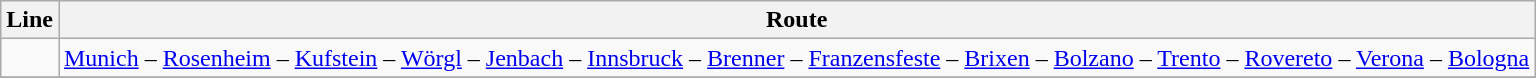<table class="wikitable">
<tr>
<th>Line</th>
<th>Route</th>
</tr>
<tr>
<td></td>
<td><a href='#'>Munich</a> –  <a href='#'>Rosenheim</a> – <a href='#'>Kufstein</a> – <a href='#'>Wörgl</a> – <a href='#'>Jenbach</a> – <a href='#'>Innsbruck</a> – <a href='#'>Brenner</a> – <a href='#'>Franzensfeste</a> – <a href='#'>Brixen</a> – <a href='#'>Bolzano</a> – <a href='#'>Trento</a> – <a href='#'>Rovereto</a> – <a href='#'>Verona</a> – <a href='#'>Bologna</a></td>
</tr>
<tr>
</tr>
</table>
